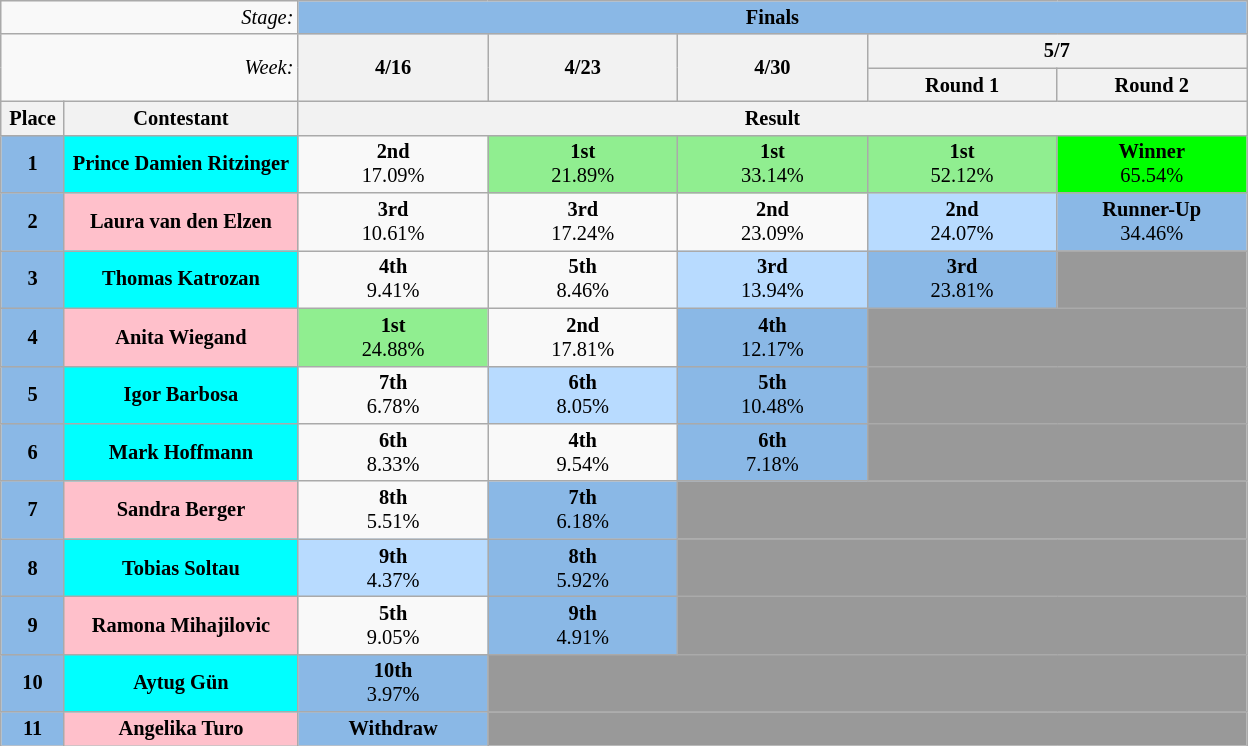<table class="wikitable" style="text-align:center; font-size:85%; margin:1em auto;">
<tr>
<td colspan="2" style="text-align:right;"><em>Stage:</em></td>
<td colspan="5" style="background:#8ab8e6;"><strong>Finals</strong></td>
</tr>
<tr>
<td colspan="2" style="text-align:right;" rowspan=2><em>Week:</em></td>
<th style="width:120px;" rowspan=2>4/16</th>
<th style="width:120px;" rowspan=2>4/23</th>
<th style="width:120px;" rowspan=2>4/30</th>
<th style="width:120px;" colspan=2>5/7</th>
</tr>
<tr>
<th style="width:120px;" rowspan=1>Round 1</th>
<th style="width:120px;" rowspan=1>Round 2</th>
</tr>
<tr>
<th style="width:35px;">Place</th>
<th style="width:150px;">Contestant</th>
<th colspan="5">Result</th>
</tr>
<tr>
<td style="background:#8ab8e6;"><strong>1</strong></td>
<td style="background:cyan;"><strong>Prince Damien Ritzinger</strong></td>
<td><strong>2nd</strong><br>17.09%</td>
<td style="background:lightgreen;"><strong>1st</strong><br>21.89%</td>
<td style="background:lightgreen;"><strong>1st</strong><br>33.14%</td>
<td style="background:lightgreen;"><strong>1st</strong><br>52.12%</td>
<td style="background:lime;"><strong>Winner</strong><br>65.54%</td>
</tr>
<tr>
<td style="background:#8ab8e6;"><strong>2</strong></td>
<td style="background:pink;"><strong>Laura van den Elzen</strong></td>
<td><strong>3rd</strong><br>10.61%</td>
<td><strong>3rd</strong><br>17.24%</td>
<td><strong>2nd</strong><br>23.09%</td>
<td style="background:#b8dbff"><strong>2nd</strong><br>24.07%</td>
<td style="background:#8ab8e6;"><strong>Runner-Up</strong><br>34.46%</td>
</tr>
<tr>
<td style="background:#8ab8e6;"><strong>3</strong></td>
<td style="background:cyan;"><strong>Thomas Katrozan</strong></td>
<td><strong>4th</strong><br>9.41%</td>
<td><strong>5th</strong><br>8.46%</td>
<td style="background:#b8dbff"><strong>3rd</strong><br>13.94%</td>
<td style="background:#8ab8e6;"><strong>3rd</strong><br>23.81%</td>
<td style="background:#999999;" colspan=2></td>
</tr>
<tr>
<td style="background:#8ab8e6;"><strong>4</strong></td>
<td style="background:pink;"><strong>Anita Wiegand</strong></td>
<td style="background:lightgreen;"><strong>1st</strong><br>24.88%</td>
<td><strong>2nd</strong><br>17.81%</td>
<td style="background:#8ab8e6;"><strong>4th</strong><br>12.17%</td>
<td style="background:#999999;" colspan=3></td>
</tr>
<tr>
<td style="background:#8ab8e6;"><strong>5</strong></td>
<td style="background:cyan;"><strong>Igor Barbosa</strong></td>
<td><strong>7th</strong><br>6.78%</td>
<td style="background:#b8dbff"><strong>6th</strong><br>8.05%</td>
<td style="background:#8ab8e6;"><strong>5th</strong><br>10.48%</td>
<td style="background:#999999;" colspan=3></td>
</tr>
<tr>
<td style="background:#8ab8e6;"><strong>6</strong></td>
<td style="background:cyan;"><strong>Mark Hoffmann</strong></td>
<td><strong>6th</strong><br>8.33%</td>
<td><strong>4th</strong><br>9.54%</td>
<td style="background:#8ab8e6;"><strong>6th</strong><br>7.18%</td>
<td style="background:#999999;" colspan=3></td>
</tr>
<tr>
<td style="background:#8ab8e6;"><strong>7</strong></td>
<td style="background:pink;"><strong>Sandra Berger</strong></td>
<td><strong>8th</strong><br>5.51%</td>
<td style="background:#8ab8e6;"><strong>7th</strong><br>6.18%</td>
<td style="background:#999999;" colspan=3></td>
</tr>
<tr>
<td style="background:#8ab8e6;"><strong>8</strong></td>
<td style="background:cyan;"><strong>Tobias Soltau</strong></td>
<td style="background:#b8dbff"><strong>9th</strong><br>4.37%</td>
<td style="background:#8ab8e6;"><strong>8th</strong><br>5.92%</td>
<td style="background:#999999;" colspan=3></td>
</tr>
<tr>
<td style="background:#8ab8e6;"><strong>9</strong></td>
<td style="background:pink;"><strong>Ramona Mihajilovic</strong></td>
<td><strong>5th</strong><br>9.05%</td>
<td style="background:#8ab8e6;"><strong>9th</strong><br>4.91%</td>
<td style="background:#999999;" colspan=3></td>
</tr>
<tr>
<td style="background:#8ab8e6;"><strong>10</strong></td>
<td style="background:cyan;"><strong>Aytug Gün</strong></td>
<td style="background:#8ab8e6;"><strong>10th</strong><br>3.97%</td>
<td style="background:#999999;" colspan=4></td>
</tr>
<tr>
<td style="background:#8ab8e6;"><strong>11</strong></td>
<td style="background:pink;"><strong>Angelika Turo</strong></td>
<td style="background:#8ab8e6;"><strong>Withdraw</strong></td>
<td style="background:#999999;" colspan=4></td>
</tr>
</table>
